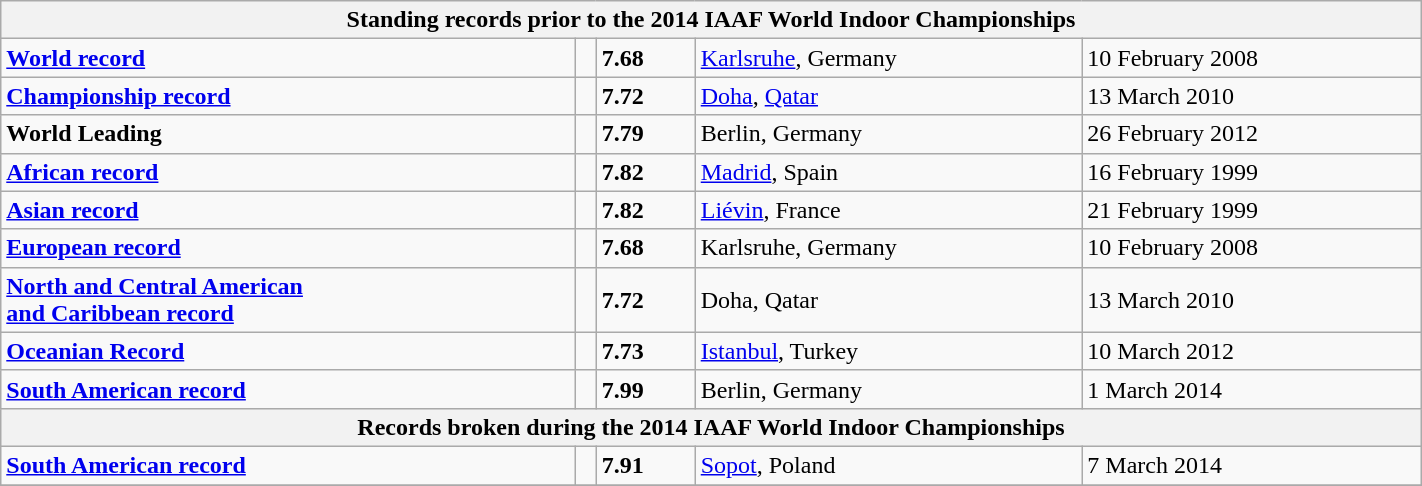<table class="wikitable" width=75%>
<tr>
<th colspan="5">Standing records prior to the 2014 IAAF World Indoor Championships</th>
</tr>
<tr>
<td><strong><a href='#'>World record</a></strong></td>
<td></td>
<td><strong>7.68</strong></td>
<td><a href='#'>Karlsruhe</a>, Germany</td>
<td>10 February 2008</td>
</tr>
<tr>
<td><strong><a href='#'>Championship record</a></strong></td>
<td></td>
<td><strong>7.72</strong></td>
<td><a href='#'>Doha</a>, <a href='#'>Qatar</a></td>
<td>13 March 2010</td>
</tr>
<tr>
<td><strong>World Leading</strong></td>
<td></td>
<td><strong>7.79</strong></td>
<td>Berlin, Germany</td>
<td>26 February 2012</td>
</tr>
<tr>
<td><strong><a href='#'>African record</a></strong></td>
<td></td>
<td><strong>7.82</strong></td>
<td><a href='#'>Madrid</a>, Spain</td>
<td>16 February 1999</td>
</tr>
<tr>
<td><strong><a href='#'>Asian record</a></strong></td>
<td></td>
<td><strong>7.82</strong></td>
<td><a href='#'>Liévin</a>, France</td>
<td>21 February 1999</td>
</tr>
<tr>
<td><strong><a href='#'>European record</a></strong></td>
<td></td>
<td><strong>7.68</strong></td>
<td>Karlsruhe, Germany</td>
<td>10 February 2008</td>
</tr>
<tr>
<td><strong><a href='#'>North and Central American <br>and Caribbean record</a></strong></td>
<td></td>
<td><strong>7.72</strong></td>
<td>Doha, Qatar</td>
<td>13 March 2010</td>
</tr>
<tr>
<td><strong><a href='#'>Oceanian Record</a></strong></td>
<td></td>
<td><strong>7.73</strong></td>
<td><a href='#'>Istanbul</a>, Turkey</td>
<td>10 March 2012</td>
</tr>
<tr>
<td><strong><a href='#'>South American record</a></strong></td>
<td></td>
<td><strong>7.99</strong></td>
<td>Berlin, Germany</td>
<td>1 March 2014</td>
</tr>
<tr>
<th colspan="5">Records broken during the 2014 IAAF World Indoor Championships</th>
</tr>
<tr>
<td><strong><a href='#'>South American record</a></strong></td>
<td></td>
<td><strong>7.91</strong></td>
<td><a href='#'>Sopot</a>, Poland</td>
<td>7 March 2014</td>
</tr>
<tr>
</tr>
</table>
